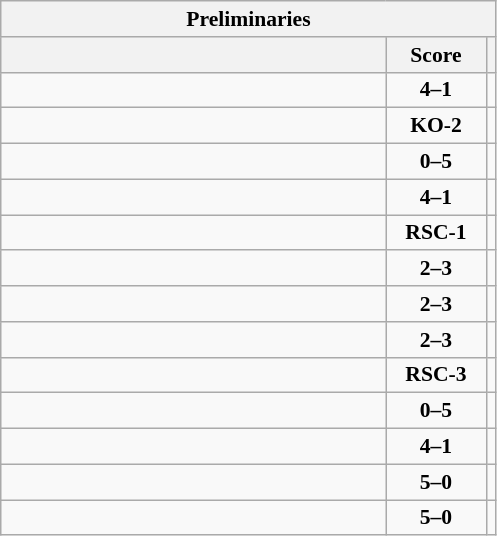<table class="wikitable" style="text-align: center; font-size:90% ">
<tr>
<th colspan=3>Preliminaries</th>
</tr>
<tr>
<th align="right" width="250"></th>
<th width="60">Score</th>
<th align=leftwidth="250"></th>
</tr>
<tr>
<td align=left><strong></strong></td>
<td><strong>4–1</strong></td>
<td align=left></td>
</tr>
<tr>
<td align=left></td>
<td><strong>KO-2</strong></td>
<td align=left><strong></strong></td>
</tr>
<tr>
<td align=left></td>
<td><strong>0–5</strong></td>
<td align=left><strong></strong></td>
</tr>
<tr>
<td align=left><strong></strong></td>
<td><strong>4–1</strong></td>
<td align=left></td>
</tr>
<tr>
<td align=left><strong></strong></td>
<td><strong>RSC-1</strong></td>
<td align=left></td>
</tr>
<tr>
<td align=left></td>
<td><strong>2–3</strong></td>
<td align=left><strong></strong></td>
</tr>
<tr>
<td align=left></td>
<td><strong>2–3</strong></td>
<td align=left><strong></strong></td>
</tr>
<tr>
<td align=left></td>
<td><strong>2–3</strong></td>
<td align=left><strong></strong></td>
</tr>
<tr>
<td align=left></td>
<td><strong>RSC-3</strong></td>
<td align=left><strong></strong></td>
</tr>
<tr>
<td align=left></td>
<td><strong>0–5</strong></td>
<td align=left><strong></strong></td>
</tr>
<tr>
<td align=left><strong></strong></td>
<td><strong>4–1</strong></td>
<td align=left></td>
</tr>
<tr>
<td align=left><strong></strong></td>
<td><strong>5–0</strong></td>
<td align=left></td>
</tr>
<tr>
<td align=left><strong></strong></td>
<td><strong>5–0</strong></td>
<td align=left></td>
</tr>
</table>
